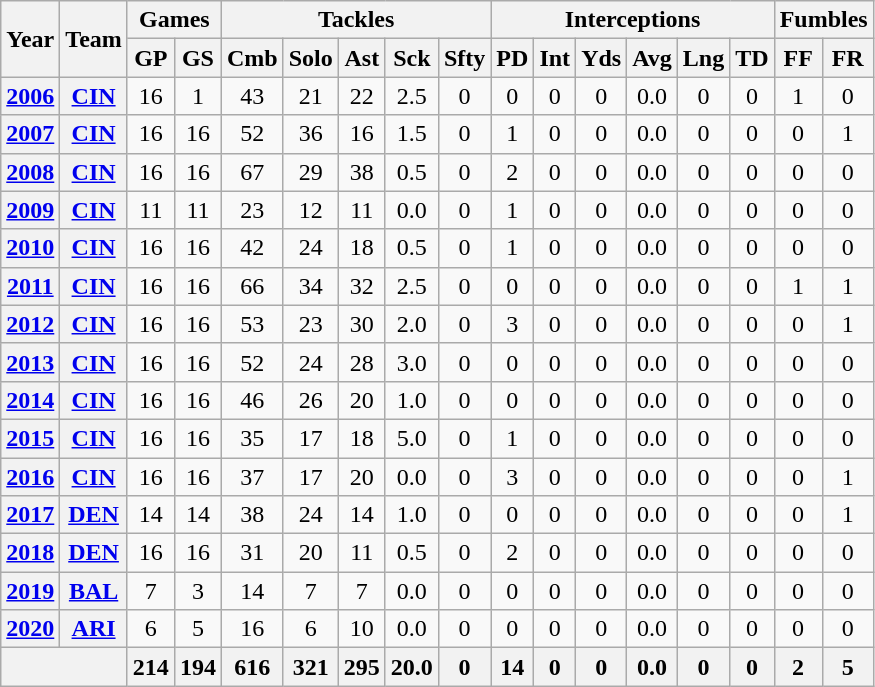<table class="wikitable" style="text-align:center;">
<tr>
<th rowspan="2">Year</th>
<th rowspan="2">Team</th>
<th colspan="2">Games</th>
<th colspan="5">Tackles</th>
<th colspan="6">Interceptions</th>
<th colspan="2">Fumbles</th>
</tr>
<tr>
<th>GP</th>
<th>GS</th>
<th>Cmb</th>
<th>Solo</th>
<th>Ast</th>
<th>Sck</th>
<th>Sfty</th>
<th>PD</th>
<th>Int</th>
<th>Yds</th>
<th>Avg</th>
<th>Lng</th>
<th>TD</th>
<th>FF</th>
<th>FR</th>
</tr>
<tr>
<th><a href='#'>2006</a></th>
<th><a href='#'>CIN</a></th>
<td>16</td>
<td>1</td>
<td>43</td>
<td>21</td>
<td>22</td>
<td>2.5</td>
<td>0</td>
<td>0</td>
<td>0</td>
<td>0</td>
<td>0.0</td>
<td>0</td>
<td>0</td>
<td>1</td>
<td>0</td>
</tr>
<tr>
<th><a href='#'>2007</a></th>
<th><a href='#'>CIN</a></th>
<td>16</td>
<td>16</td>
<td>52</td>
<td>36</td>
<td>16</td>
<td>1.5</td>
<td>0</td>
<td>1</td>
<td>0</td>
<td>0</td>
<td>0.0</td>
<td>0</td>
<td>0</td>
<td>0</td>
<td>1</td>
</tr>
<tr>
<th><a href='#'>2008</a></th>
<th><a href='#'>CIN</a></th>
<td>16</td>
<td>16</td>
<td>67</td>
<td>29</td>
<td>38</td>
<td>0.5</td>
<td>0</td>
<td>2</td>
<td>0</td>
<td>0</td>
<td>0.0</td>
<td>0</td>
<td>0</td>
<td>0</td>
<td>0</td>
</tr>
<tr>
<th><a href='#'>2009</a></th>
<th><a href='#'>CIN</a></th>
<td>11</td>
<td>11</td>
<td>23</td>
<td>12</td>
<td>11</td>
<td>0.0</td>
<td>0</td>
<td>1</td>
<td>0</td>
<td>0</td>
<td>0.0</td>
<td>0</td>
<td>0</td>
<td>0</td>
<td>0</td>
</tr>
<tr>
<th><a href='#'>2010</a></th>
<th><a href='#'>CIN</a></th>
<td>16</td>
<td>16</td>
<td>42</td>
<td>24</td>
<td>18</td>
<td>0.5</td>
<td>0</td>
<td>1</td>
<td>0</td>
<td>0</td>
<td>0.0</td>
<td>0</td>
<td>0</td>
<td>0</td>
<td>0</td>
</tr>
<tr>
<th><a href='#'>2011</a></th>
<th><a href='#'>CIN</a></th>
<td>16</td>
<td>16</td>
<td>66</td>
<td>34</td>
<td>32</td>
<td>2.5</td>
<td>0</td>
<td>0</td>
<td>0</td>
<td>0</td>
<td>0.0</td>
<td>0</td>
<td>0</td>
<td>1</td>
<td>1</td>
</tr>
<tr>
<th><a href='#'>2012</a></th>
<th><a href='#'>CIN</a></th>
<td>16</td>
<td>16</td>
<td>53</td>
<td>23</td>
<td>30</td>
<td>2.0</td>
<td>0</td>
<td>3</td>
<td>0</td>
<td>0</td>
<td>0.0</td>
<td>0</td>
<td>0</td>
<td>0</td>
<td>1</td>
</tr>
<tr>
<th><a href='#'>2013</a></th>
<th><a href='#'>CIN</a></th>
<td>16</td>
<td>16</td>
<td>52</td>
<td>24</td>
<td>28</td>
<td>3.0</td>
<td>0</td>
<td>0</td>
<td>0</td>
<td>0</td>
<td>0.0</td>
<td>0</td>
<td>0</td>
<td>0</td>
<td>0</td>
</tr>
<tr>
<th><a href='#'>2014</a></th>
<th><a href='#'>CIN</a></th>
<td>16</td>
<td>16</td>
<td>46</td>
<td>26</td>
<td>20</td>
<td>1.0</td>
<td>0</td>
<td>0</td>
<td>0</td>
<td>0</td>
<td>0.0</td>
<td>0</td>
<td>0</td>
<td>0</td>
<td>0</td>
</tr>
<tr>
<th><a href='#'>2015</a></th>
<th><a href='#'>CIN</a></th>
<td>16</td>
<td>16</td>
<td>35</td>
<td>17</td>
<td>18</td>
<td>5.0</td>
<td>0</td>
<td>1</td>
<td>0</td>
<td>0</td>
<td>0.0</td>
<td>0</td>
<td>0</td>
<td>0</td>
<td>0</td>
</tr>
<tr>
<th><a href='#'>2016</a></th>
<th><a href='#'>CIN</a></th>
<td>16</td>
<td>16</td>
<td>37</td>
<td>17</td>
<td>20</td>
<td>0.0</td>
<td>0</td>
<td>3</td>
<td>0</td>
<td>0</td>
<td>0.0</td>
<td>0</td>
<td>0</td>
<td>0</td>
<td>1</td>
</tr>
<tr>
<th><a href='#'>2017</a></th>
<th><a href='#'>DEN</a></th>
<td>14</td>
<td>14</td>
<td>38</td>
<td>24</td>
<td>14</td>
<td>1.0</td>
<td>0</td>
<td>0</td>
<td>0</td>
<td>0</td>
<td>0.0</td>
<td>0</td>
<td>0</td>
<td>0</td>
<td>1</td>
</tr>
<tr>
<th><a href='#'>2018</a></th>
<th><a href='#'>DEN</a></th>
<td>16</td>
<td>16</td>
<td>31</td>
<td>20</td>
<td>11</td>
<td>0.5</td>
<td>0</td>
<td>2</td>
<td>0</td>
<td>0</td>
<td>0.0</td>
<td>0</td>
<td>0</td>
<td>0</td>
<td>0</td>
</tr>
<tr>
<th><a href='#'>2019</a></th>
<th><a href='#'>BAL</a></th>
<td>7</td>
<td>3</td>
<td>14</td>
<td>7</td>
<td>7</td>
<td>0.0</td>
<td>0</td>
<td>0</td>
<td>0</td>
<td>0</td>
<td>0.0</td>
<td>0</td>
<td>0</td>
<td>0</td>
<td>0</td>
</tr>
<tr>
<th><a href='#'>2020</a></th>
<th><a href='#'>ARI</a></th>
<td>6</td>
<td>5</td>
<td>16</td>
<td>6</td>
<td>10</td>
<td>0.0</td>
<td>0</td>
<td>0</td>
<td>0</td>
<td>0</td>
<td>0.0</td>
<td>0</td>
<td>0</td>
<td>0</td>
<td>0</td>
</tr>
<tr>
<th colspan="2"></th>
<th>214</th>
<th>194</th>
<th>616</th>
<th>321</th>
<th>295</th>
<th>20.0</th>
<th>0</th>
<th>14</th>
<th>0</th>
<th>0</th>
<th>0.0</th>
<th>0</th>
<th>0</th>
<th>2</th>
<th>5</th>
</tr>
</table>
